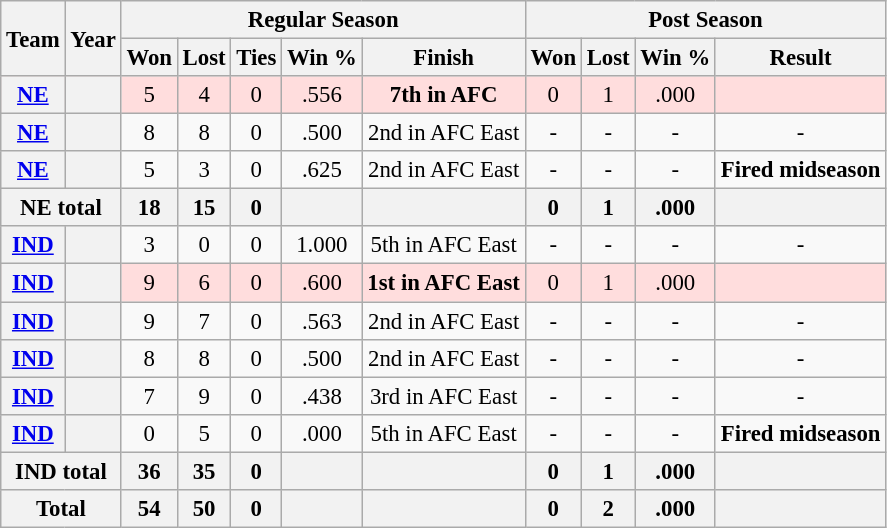<table class="wikitable" style="font-size: 95%; text-align:center;">
<tr>
<th rowspan="2">Team</th>
<th rowspan="2">Year</th>
<th colspan="5">Regular Season</th>
<th colspan="4">Post Season</th>
</tr>
<tr>
<th>Won</th>
<th>Lost</th>
<th>Ties</th>
<th>Win %</th>
<th>Finish</th>
<th>Won</th>
<th>Lost</th>
<th>Win %</th>
<th>Result</th>
</tr>
<tr ! style="background:#fdd;">
<th><a href='#'>NE</a></th>
<th></th>
<td>5</td>
<td>4</td>
<td>0</td>
<td>.556</td>
<td><strong>7th in AFC</strong></td>
<td>0</td>
<td>1</td>
<td>.000</td>
<td><strong></strong></td>
</tr>
<tr>
<th><a href='#'>NE</a></th>
<th></th>
<td>8</td>
<td>8</td>
<td>0</td>
<td>.500</td>
<td>2nd in AFC East</td>
<td>-</td>
<td>-</td>
<td>-</td>
<td>-</td>
</tr>
<tr>
<th><a href='#'>NE</a></th>
<th></th>
<td>5</td>
<td>3</td>
<td>0</td>
<td>.625</td>
<td>2nd in AFC East</td>
<td>-</td>
<td>-</td>
<td>-</td>
<td><strong>Fired midseason</strong></td>
</tr>
<tr>
<th colspan="2">NE total</th>
<th>18</th>
<th>15</th>
<th>0</th>
<th></th>
<th></th>
<th>0</th>
<th>1</th>
<th>.000</th>
<th></th>
</tr>
<tr>
<th><a href='#'>IND</a></th>
<th></th>
<td>3</td>
<td>0</td>
<td>0</td>
<td>1.000</td>
<td>5th in AFC East</td>
<td>-</td>
<td>-</td>
<td>-</td>
<td>-</td>
</tr>
<tr ! style="background:#fdd;">
<th><a href='#'>IND</a></th>
<th></th>
<td>9</td>
<td>6</td>
<td>0</td>
<td>.600</td>
<td><strong>1st in AFC East</strong></td>
<td>0</td>
<td>1</td>
<td>.000</td>
<td><strong></strong></td>
</tr>
<tr>
<th><a href='#'>IND</a></th>
<th></th>
<td>9</td>
<td>7</td>
<td>0</td>
<td>.563</td>
<td>2nd in AFC East</td>
<td>-</td>
<td>-</td>
<td>-</td>
<td>-</td>
</tr>
<tr>
<th><a href='#'>IND</a></th>
<th></th>
<td>8</td>
<td>8</td>
<td>0</td>
<td>.500</td>
<td>2nd in AFC East</td>
<td>-</td>
<td>-</td>
<td>-</td>
<td>-</td>
</tr>
<tr>
<th><a href='#'>IND</a></th>
<th></th>
<td>7</td>
<td>9</td>
<td>0</td>
<td>.438</td>
<td>3rd in AFC East</td>
<td>-</td>
<td>-</td>
<td>-</td>
<td>-</td>
</tr>
<tr>
<th><a href='#'>IND</a></th>
<th></th>
<td>0</td>
<td>5</td>
<td>0</td>
<td>.000</td>
<td>5th in AFC East</td>
<td>-</td>
<td>-</td>
<td>-</td>
<td><strong>Fired midseason</strong></td>
</tr>
<tr>
<th colspan="2">IND total</th>
<th>36</th>
<th>35</th>
<th>0</th>
<th></th>
<th></th>
<th>0</th>
<th>1</th>
<th>.000</th>
<th></th>
</tr>
<tr>
<th colspan="2">Total</th>
<th>54</th>
<th>50</th>
<th>0</th>
<th></th>
<th></th>
<th>0</th>
<th>2</th>
<th>.000</th>
<th></th>
</tr>
</table>
